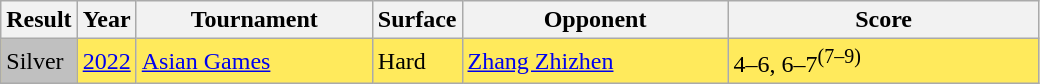<table class="sortable wikitable">
<tr>
<th>Result</th>
<th>Year</th>
<th width=150>Tournament</th>
<th>Surface</th>
<th width=170>Opponent</th>
<th width=200 class="unsortable">Score</th>
</tr>
<tr style="background:#ffea5c;">
<td bgcolor=silver>Silver</td>
<td><a href='#'>2022</a></td>
<td><a href='#'>Asian Games</a></td>
<td>Hard</td>
<td> <a href='#'>Zhang Zhizhen</a></td>
<td>4–6, 6–7<sup>(7–9)</sup></td>
</tr>
</table>
